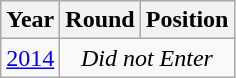<table class="wikitable" style="text-align: center;">
<tr>
<th>Year</th>
<th>Round</th>
<th>Position</th>
</tr>
<tr>
<td><a href='#'>2014</a></td>
<td colspan="9"><em>Did not Enter</em></td>
</tr>
</table>
